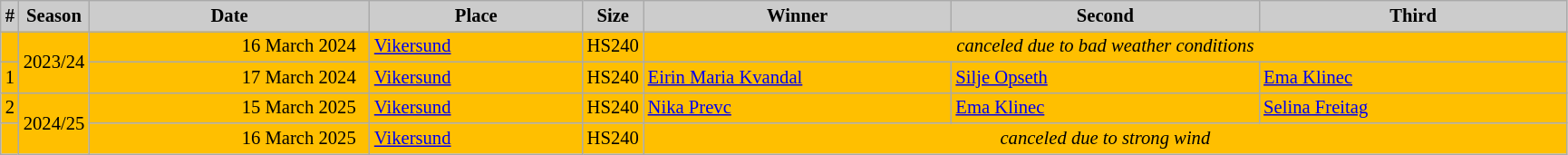<table class="wikitable plainrowheaders" style="background:#fff; font-size:86%; line-height:16px; border:grey solid 1px; border-collapse:collapse;">
<tr style="background:#ccc; text-align:center;">
<th scope="col" style="background:#ccc; width=20px;">#</th>
<th scope="col" style="background:#ccc; width:15px;">Season</th>
<th scope="col" style="background:#ccc; width:200px;">Date</th>
<th scope="col" style="background:#ccc; width:150px;">Place</th>
<th scope="col" style="background:#ccc; width:30px;">Size</th>
<th scope="col" style="background:#ccc; width:220px;">Winner</th>
<th scope="col" style="background:#ccc; width:220px;">Second</th>
<th scope="col" style="background:#ccc; width:220px;">Third</th>
</tr>
<tr style="background:#FFBF00">
<td style="text-align:center"></td>
<td align=center rowspan=2>2023/24</td>
<td style="text-align:right">16 March 2024  </td>
<td> <a href='#'>Vikersund</a></td>
<td style="text-align:center">HS240</td>
<td align=center colspan=3><em>canceled due to bad weather conditions</em></td>
</tr>
<tr style="background:#FFBF00">
<td style="text-align:center">1</td>
<td style="text-align:right">17 March 2024  </td>
<td> <a href='#'>Vikersund</a></td>
<td style="text-align:center">HS240</td>
<td> <a href='#'>Eirin Maria Kvandal</a></td>
<td> <a href='#'>Silje Opseth</a></td>
<td> <a href='#'>Ema Klinec</a></td>
</tr>
<tr style="background:#FFBF00">
<td style="text-align:center">2</td>
<td align=center rowspan=2>2024/25</td>
<td style="text-align:right">15 March 2025  </td>
<td> <a href='#'>Vikersund</a></td>
<td style="text-align:center">HS240</td>
<td> <a href='#'>Nika Prevc</a></td>
<td> <a href='#'>Ema Klinec</a></td>
<td> <a href='#'>Selina Freitag</a></td>
</tr>
<tr style="background:#FFBF00">
<td style="text-align:center"></td>
<td style="text-align:right">16 March 2025  </td>
<td> <a href='#'>Vikersund</a></td>
<td style="text-align:center">HS240</td>
<td align=center colspan=3><em>canceled due to strong wind</em></td>
</tr>
</table>
